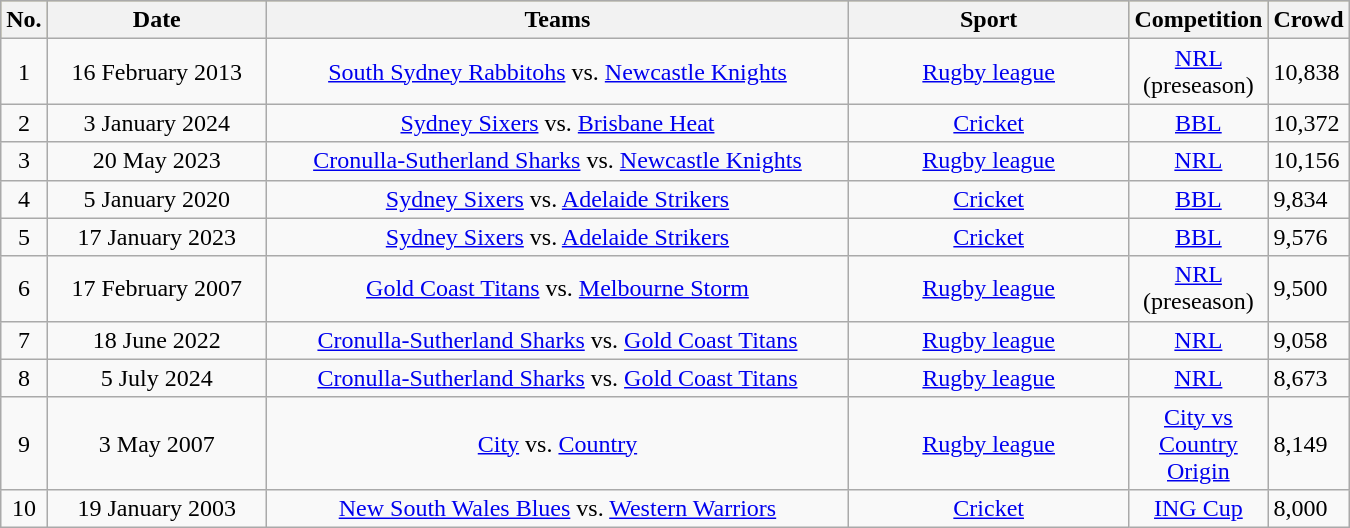<table class="wikitable sortable" style="width:900px;">
<tr style="background:#bdb76b;">
<th width=1%>No.</th>
<th width=17%>Date</th>
<th width=46%>Teams</th>
<th width=22%>Sport</th>
<th width=8%>Competition</th>
<th width=6%>Crowd</th>
</tr>
<tr>
<td align=center>1</td>
<td align=center>16 February 2013</td>
<td align=center><a href='#'>South Sydney Rabbitohs</a> vs. <a href='#'>Newcastle Knights</a></td>
<td align=center><a href='#'>Rugby league</a></td>
<td align=center><a href='#'>NRL</a> (preseason)</td>
<td>10,838</td>
</tr>
<tr>
<td align="center">2</td>
<td align="center">3 January 2024</td>
<td align="center"><a href='#'>Sydney Sixers</a> vs. <a href='#'>Brisbane Heat</a></td>
<td align="center"><a href='#'>Cricket</a></td>
<td align="center"><a href='#'>BBL</a></td>
<td>10,372</td>
</tr>
<tr>
<td align=center>3</td>
<td align=center>20 May 2023</td>
<td align=center><a href='#'>Cronulla-Sutherland Sharks</a> vs. <a href='#'>Newcastle Knights</a></td>
<td align=center><a href='#'>Rugby league</a></td>
<td align=center><a href='#'>NRL</a></td>
<td>10,156</td>
</tr>
<tr>
<td align="center">4</td>
<td align="center">5 January 2020</td>
<td align="center"><a href='#'>Sydney Sixers</a> vs. <a href='#'>Adelaide Strikers</a></td>
<td align="center"><a href='#'>Cricket</a></td>
<td align="center"><a href='#'>BBL</a></td>
<td>9,834</td>
</tr>
<tr>
<td align="center">5</td>
<td align="center">17 January 2023</td>
<td align="center"><a href='#'>Sydney Sixers</a> vs. <a href='#'>Adelaide Strikers</a></td>
<td align="center"><a href='#'>Cricket</a></td>
<td align="center"><a href='#'>BBL</a></td>
<td>9,576</td>
</tr>
<tr>
<td align="center">6</td>
<td align="center">17 February 2007</td>
<td align="center"><a href='#'>Gold Coast Titans</a> vs. <a href='#'>Melbourne Storm</a></td>
<td align="center"><a href='#'>Rugby league</a></td>
<td align="center"><a href='#'>NRL</a> (preseason)</td>
<td>9,500</td>
</tr>
<tr>
<td align=center>7</td>
<td align=center>18 June 2022</td>
<td align=center><a href='#'>Cronulla-Sutherland Sharks</a> vs. <a href='#'>Gold Coast Titans</a></td>
<td align=center><a href='#'>Rugby league</a></td>
<td align=center><a href='#'>NRL</a></td>
<td>9,058</td>
</tr>
<tr>
<td align=center>8</td>
<td align=center>5 July 2024</td>
<td align=center><a href='#'>Cronulla-Sutherland Sharks</a> vs. <a href='#'>Gold Coast Titans</a></td>
<td align=center><a href='#'>Rugby league</a></td>
<td align=center><a href='#'>NRL</a></td>
<td>8,673</td>
</tr>
<tr>
<td align=center>9</td>
<td align=center>3 May 2007</td>
<td align=center><a href='#'>City</a> vs. <a href='#'>Country</a></td>
<td align=center><a href='#'>Rugby league</a></td>
<td align=center><a href='#'>City vs Country Origin</a></td>
<td>8,149</td>
</tr>
<tr>
<td align=center>10</td>
<td align=center>19 January 2003</td>
<td align=center><a href='#'>New South Wales Blues</a> vs. <a href='#'>Western Warriors</a></td>
<td align=center><a href='#'>Cricket</a></td>
<td align=center><a href='#'>ING Cup</a></td>
<td>8,000</td>
</tr>
</table>
